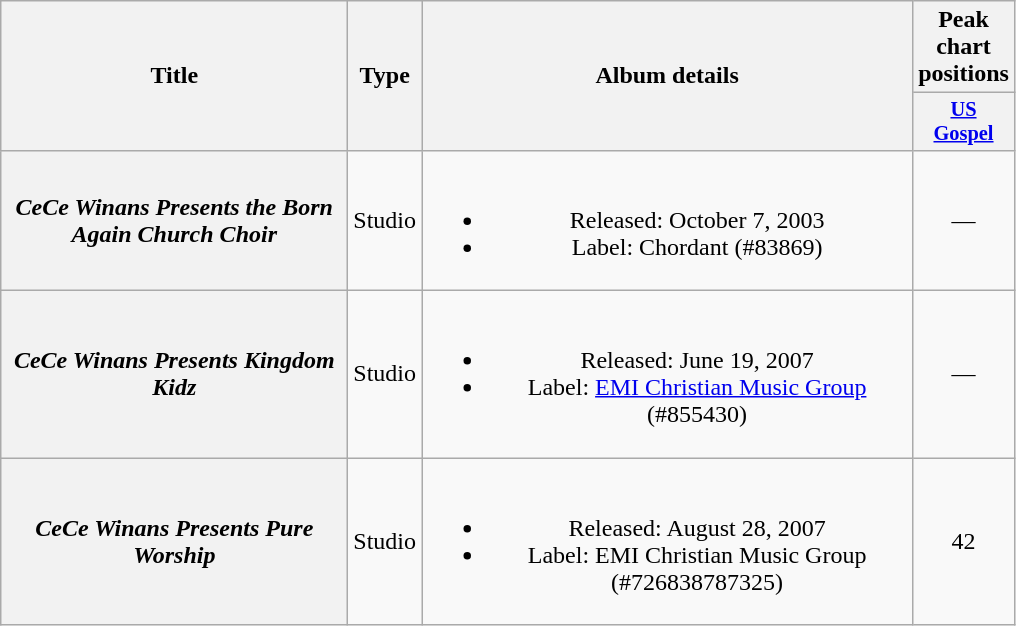<table class="wikitable plainrowheaders" style="text-align:center;">
<tr>
<th scope="col" rowspan="2" style="width:14em;">Title</th>
<th scope="col" rowspan="2">Type</th>
<th rowspan="2" scope="col" style="width:20em;">Album details</th>
<th scope="col" colspan="1">Peak chart positions</th>
</tr>
<tr>
<th scope="col" style="width:3em;font-size:85%;"><a href='#'>US<br>Gospel</a><br></th>
</tr>
<tr>
<th scope="row"><em>CeCe Winans Presents the Born Again Church Choir</em></th>
<td>Studio</td>
<td><br><ul><li>Released: October 7, 2003</li><li>Label: Chordant (#83869)</li></ul></td>
<td>—</td>
</tr>
<tr>
<th scope="row"><em>CeCe Winans Presents Kingdom Kidz</em></th>
<td>Studio</td>
<td><br><ul><li>Released: June 19, 2007</li><li>Label: <a href='#'>EMI Christian Music Group</a> (#855430)</li></ul></td>
<td>—</td>
</tr>
<tr>
<th scope="row"><em>CeCe Winans Presents Pure Worship</em></th>
<td>Studio</td>
<td><br><ul><li>Released: August 28, 2007</li><li>Label: EMI Christian Music Group (#726838787325)</li></ul></td>
<td>42</td>
</tr>
</table>
